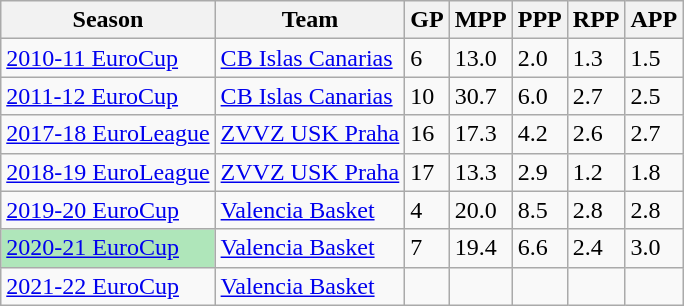<table class="wikitable">
<tr>
<th>Season</th>
<th>Team</th>
<th>GP</th>
<th>MPP</th>
<th>PPP</th>
<th>RPP</th>
<th>APP</th>
</tr>
<tr>
<td><a href='#'>2010-11 EuroCup</a></td>
<td> <a href='#'>CB Islas Canarias</a></td>
<td>6</td>
<td>13.0</td>
<td>2.0</td>
<td>1.3</td>
<td>1.5</td>
</tr>
<tr>
<td><a href='#'>2011-12 EuroCup</a></td>
<td> <a href='#'>CB Islas Canarias</a></td>
<td>10</td>
<td>30.7</td>
<td>6.0</td>
<td>2.7</td>
<td>2.5</td>
</tr>
<tr>
<td><a href='#'>2017-18 EuroLeague</a></td>
<td> <a href='#'>ZVVZ USK Praha</a></td>
<td>16</td>
<td>17.3</td>
<td>4.2</td>
<td>2.6</td>
<td>2.7</td>
</tr>
<tr>
<td><a href='#'>2018-19 EuroLeague</a></td>
<td> <a href='#'>ZVVZ USK Praha</a></td>
<td>17</td>
<td>13.3</td>
<td>2.9</td>
<td>1.2</td>
<td>1.8</td>
</tr>
<tr>
<td><a href='#'>2019-20 EuroCup</a></td>
<td> <a href='#'>Valencia Basket</a></td>
<td>4</td>
<td>20.0</td>
<td>8.5</td>
<td>2.8</td>
<td>2.8</td>
</tr>
<tr>
<td style="text-align:left;background:#afe6ba;"><a href='#'>2020-21 EuroCup</a></td>
<td> <a href='#'>Valencia Basket</a></td>
<td>7</td>
<td>19.4</td>
<td>6.6</td>
<td>2.4</td>
<td>3.0</td>
</tr>
<tr>
<td><a href='#'>2021-22 EuroCup</a></td>
<td> <a href='#'>Valencia Basket</a></td>
<td></td>
<td></td>
<td></td>
<td></td>
<td></td>
</tr>
</table>
